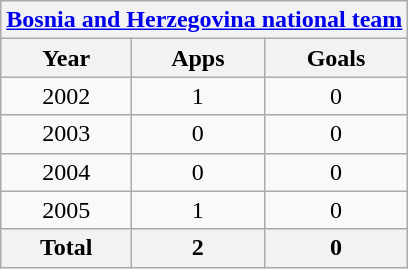<table class="wikitable" style="text-align:center">
<tr>
<th colspan=3><a href='#'>Bosnia and Herzegovina national team</a></th>
</tr>
<tr>
<th>Year</th>
<th>Apps</th>
<th>Goals</th>
</tr>
<tr>
<td>2002</td>
<td>1</td>
<td>0</td>
</tr>
<tr>
<td>2003</td>
<td>0</td>
<td>0</td>
</tr>
<tr>
<td>2004</td>
<td>0</td>
<td>0</td>
</tr>
<tr>
<td>2005</td>
<td>1</td>
<td>0</td>
</tr>
<tr>
<th>Total</th>
<th>2</th>
<th>0</th>
</tr>
</table>
